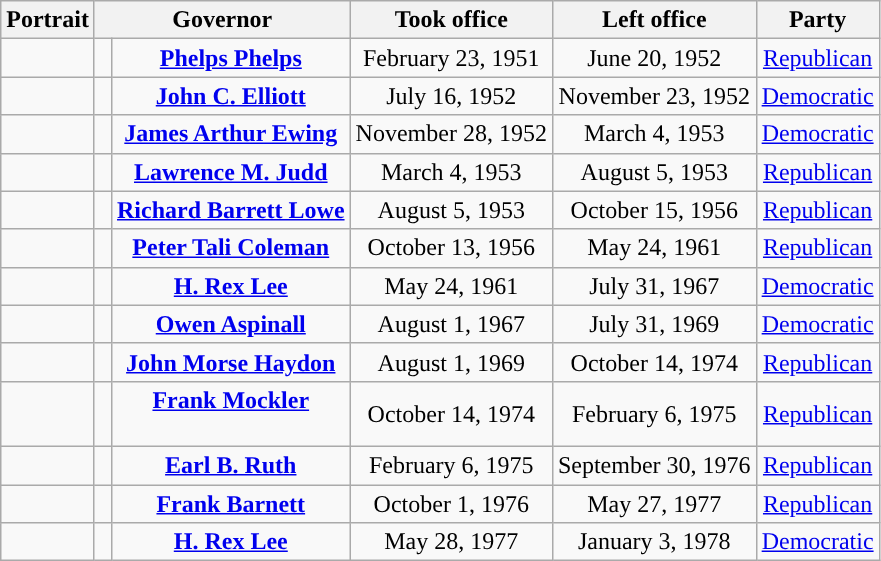<table class="wikitable" style="text-align: center;">
<tr>
<th>Portrait</th>
<th colspan="2">Governor</th>
<th>Took office</th>
<th>Left office</th>
<th>Party</th>
</tr>
<tr>
<td></td>
<td rowspan="1" style="background: "> </td>
<td><strong><a href='#'>Phelps Phelps</a></strong><br></td>
<td>February 23, 1951</td>
<td>June 20, 1952</td>
<td><a href='#'>Republican</a></td>
</tr>
<tr>
<td></td>
<td rowspan="1" style="background: "> </td>
<td><strong><a href='#'>John C. Elliott</a></strong><br></td>
<td>July 16, 1952</td>
<td>November 23, 1952</td>
<td><a href='#'>Democratic</a></td>
</tr>
<tr>
<td></td>
<td rowspan="1" style="background: "> </td>
<td><strong><a href='#'>James Arthur Ewing</a></strong><br></td>
<td>November 28, 1952</td>
<td>March 4, 1953</td>
<td><a href='#'>Democratic</a></td>
</tr>
<tr>
<td></td>
<td rowspan="1" style="background: "> </td>
<td><strong><a href='#'>Lawrence M. Judd</a></strong><br></td>
<td>March 4, 1953</td>
<td>August 5, 1953</td>
<td><a href='#'>Republican</a></td>
</tr>
<tr>
<td></td>
<td rowspan="1" style="background: "> </td>
<td><strong><a href='#'>Richard Barrett Lowe</a></strong><br></td>
<td>August 5, 1953</td>
<td>October 15, 1956</td>
<td><a href='#'>Republican</a></td>
</tr>
<tr>
<td></td>
<td rowspan="1" style="background: "> </td>
<td><strong><a href='#'>Peter Tali Coleman</a></strong><br></td>
<td>October 13, 1956</td>
<td>May 24, 1961</td>
<td><a href='#'>Republican</a></td>
</tr>
<tr>
<td></td>
<td rowspan="1" style="background: "> </td>
<td><strong><a href='#'>H. Rex Lee</a></strong><br></td>
<td>May 24, 1961</td>
<td>July 31, 1967</td>
<td><a href='#'>Democratic</a></td>
</tr>
<tr>
<td></td>
<td rowspan="1" style="background: "> </td>
<td><strong><a href='#'>Owen Aspinall</a></strong><br></td>
<td>August 1, 1967</td>
<td>July 31, 1969</td>
<td><a href='#'>Democratic</a></td>
</tr>
<tr>
<td></td>
<td rowspan="1" style="background: "> </td>
<td><strong><a href='#'>John Morse Haydon</a></strong><br></td>
<td>August 1, 1969</td>
<td>October 14, 1974</td>
<td><a href='#'>Republican</a></td>
</tr>
<tr>
<td></td>
<td rowspan="1" style="background: "> </td>
<td><strong><a href='#'>Frank Mockler</a></strong><br>  <br> </td>
<td>October 14, 1974</td>
<td>February 6, 1975</td>
<td><a href='#'>Republican</a></td>
</tr>
<tr>
<td></td>
<td rowspan="1" style="background: "> </td>
<td><strong><a href='#'>Earl B. Ruth</a></strong><br></td>
<td>February 6, 1975</td>
<td>September 30, 1976</td>
<td><a href='#'>Republican</a></td>
</tr>
<tr>
<td></td>
<td rowspan="1" style="background: "> </td>
<td><strong><a href='#'>Frank Barnett</a></strong><br></td>
<td>October 1, 1976</td>
<td>May 27, 1977</td>
<td><a href='#'>Republican</a></td>
</tr>
<tr>
<td></td>
<td rowspan="1" style="background: "> </td>
<td><strong><a href='#'>H. Rex Lee</a></strong><br></td>
<td>May 28, 1977</td>
<td>January 3, 1978</td>
<td><a href='#'>Democratic</a></td>
</tr>
</table>
